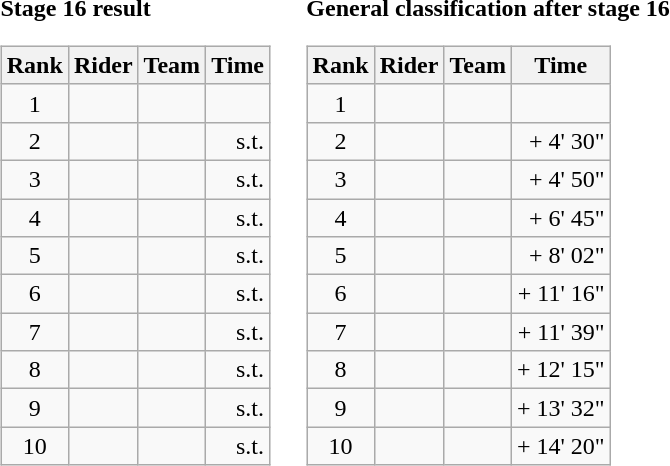<table>
<tr>
<td><strong>Stage 16 result</strong><br><table class="wikitable">
<tr>
<th scope="col">Rank</th>
<th scope="col">Rider</th>
<th scope="col">Team</th>
<th scope="col">Time</th>
</tr>
<tr>
<td style="text-align:center;">1</td>
<td></td>
<td></td>
<td style="text-align:right;"></td>
</tr>
<tr>
<td style="text-align:center;">2</td>
<td></td>
<td></td>
<td style="text-align:right;">s.t.</td>
</tr>
<tr>
<td style="text-align:center;">3</td>
<td></td>
<td></td>
<td style="text-align:right;">s.t.</td>
</tr>
<tr>
<td style="text-align:center;">4</td>
<td></td>
<td></td>
<td style="text-align:right;">s.t.</td>
</tr>
<tr>
<td style="text-align:center;">5</td>
<td></td>
<td></td>
<td style="text-align:right;">s.t.</td>
</tr>
<tr>
<td style="text-align:center;">6</td>
<td></td>
<td></td>
<td style="text-align:right;">s.t.</td>
</tr>
<tr>
<td style="text-align:center;">7</td>
<td></td>
<td></td>
<td style="text-align:right;">s.t.</td>
</tr>
<tr>
<td style="text-align:center;">8</td>
<td></td>
<td></td>
<td style="text-align:right;">s.t.</td>
</tr>
<tr>
<td style="text-align:center;">9</td>
<td></td>
<td></td>
<td style="text-align:right;">s.t.</td>
</tr>
<tr>
<td style="text-align:center;">10</td>
<td></td>
<td></td>
<td style="text-align:right;">s.t.</td>
</tr>
</table>
</td>
<td></td>
<td><strong>General classification after stage 16</strong><br><table class="wikitable">
<tr>
<th scope="col">Rank</th>
<th scope="col">Rider</th>
<th scope="col">Team</th>
<th scope="col">Time</th>
</tr>
<tr>
<td style="text-align:center;">1</td>
<td></td>
<td></td>
<td style="text-align:right;"></td>
</tr>
<tr>
<td style="text-align:center;">2</td>
<td></td>
<td></td>
<td style="text-align:right;">+ 4' 30"</td>
</tr>
<tr>
<td style="text-align:center;">3</td>
<td></td>
<td></td>
<td style="text-align:right;">+ 4' 50"</td>
</tr>
<tr>
<td style="text-align:center;">4</td>
<td></td>
<td></td>
<td style="text-align:right;">+ 6' 45"</td>
</tr>
<tr>
<td style="text-align:center;">5</td>
<td></td>
<td></td>
<td style="text-align:right;">+ 8' 02"</td>
</tr>
<tr>
<td style="text-align:center;">6</td>
<td></td>
<td></td>
<td style="text-align:right;">+ 11' 16"</td>
</tr>
<tr>
<td style="text-align:center;">7</td>
<td></td>
<td></td>
<td style="text-align:right;">+ 11' 39"</td>
</tr>
<tr>
<td style="text-align:center;">8</td>
<td></td>
<td></td>
<td style="text-align:right;">+ 12' 15"</td>
</tr>
<tr>
<td style="text-align:center;">9</td>
<td></td>
<td></td>
<td style="text-align:right;">+ 13' 32"</td>
</tr>
<tr>
<td style="text-align:center;">10</td>
<td></td>
<td></td>
<td style="text-align:right;">+ 14' 20"</td>
</tr>
</table>
</td>
</tr>
</table>
